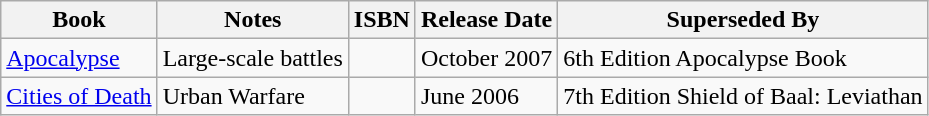<table class="wikitable sortable">
<tr>
<th>Book</th>
<th>Notes</th>
<th>ISBN</th>
<th>Release Date</th>
<th>Superseded By</th>
</tr>
<tr>
<td><a href='#'>Apocalypse</a></td>
<td>Large-scale battles</td>
<td></td>
<td>October 2007</td>
<td>6th Edition Apocalypse Book</td>
</tr>
<tr>
<td><a href='#'>Cities of Death</a></td>
<td>Urban Warfare</td>
<td></td>
<td>June 2006</td>
<td>7th Edition Shield of Baal: Leviathan</td>
</tr>
</table>
